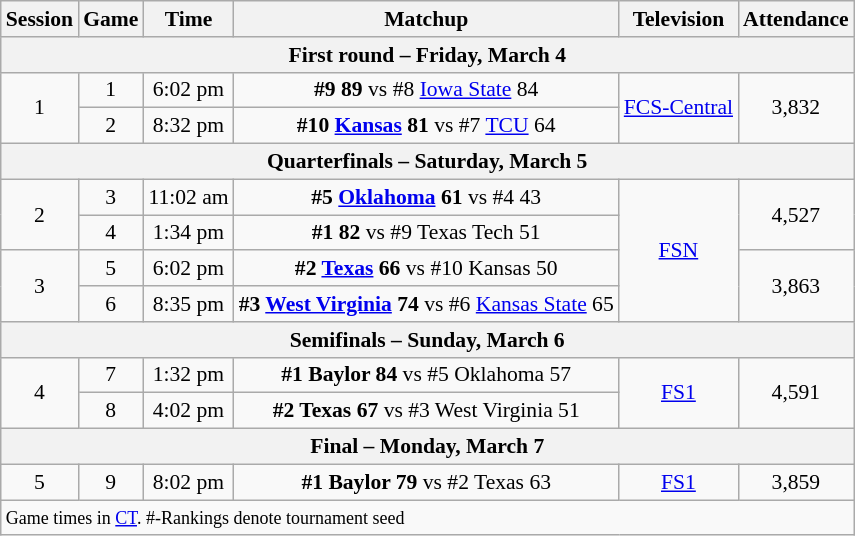<table class="wikitable" style="white-space:nowrap; font-size:90%;text-align:center">
<tr>
<th>Session</th>
<th>Game</th>
<th>Time</th>
<th>Matchup</th>
<th>Television</th>
<th>Attendance</th>
</tr>
<tr>
<th colspan=6>First round – Friday, March 4</th>
</tr>
<tr>
<td rowspan=2>1</td>
<td>1</td>
<td>6:02 pm</td>
<td><strong>#9  89</strong> vs #8 <a href='#'>Iowa State</a> 84</td>
<td rowspan=2><a href='#'>FCS-Central</a></td>
<td rowspan=2>3,832</td>
</tr>
<tr>
<td>2</td>
<td>8:32 pm</td>
<td><strong>#10 <a href='#'>Kansas</a> 81</strong> vs #7 <a href='#'>TCU</a> 64</td>
</tr>
<tr>
<th colspan=6>Quarterfinals – Saturday, March 5</th>
</tr>
<tr>
<td rowspan=2>2</td>
<td>3</td>
<td>11:02 am</td>
<td><strong>#5 <a href='#'>Oklahoma</a> 61</strong> vs #4  43</td>
<td rowspan=4><a href='#'>FSN</a></td>
<td rowspan=2>4,527</td>
</tr>
<tr>
<td>4</td>
<td>1:34 pm</td>
<td><strong>#1  82</strong> vs #9 Texas Tech 51</td>
</tr>
<tr>
<td rowspan=2>3</td>
<td>5</td>
<td>6:02 pm</td>
<td><strong>#2 <a href='#'>Texas</a> 66</strong> vs #10 Kansas 50</td>
<td rowspan=2>3,863</td>
</tr>
<tr>
<td>6</td>
<td>8:35 pm</td>
<td><strong>#3 <a href='#'>West Virginia</a> 74</strong> vs #6 <a href='#'>Kansas State</a> 65</td>
</tr>
<tr>
<th colspan=6>Semifinals – Sunday, March 6</th>
</tr>
<tr>
<td rowspan=2>4</td>
<td>7</td>
<td>1:32 pm</td>
<td><strong>#1 Baylor 84</strong> vs #5 Oklahoma 57</td>
<td rowspan=2><a href='#'>FS1</a></td>
<td rowspan=2>4,591</td>
</tr>
<tr>
<td>8</td>
<td>4:02 pm</td>
<td><strong>#2 Texas 67</strong> vs #3 West Virginia 51</td>
</tr>
<tr>
<th colspan=6>Final – Monday, March 7</th>
</tr>
<tr>
<td>5</td>
<td>9</td>
<td>8:02 pm</td>
<td><strong>#1 Baylor 79</strong> vs #2 Texas 63</td>
<td><a href='#'>FS1</a></td>
<td>3,859</td>
</tr>
<tr align=left>
<td colspan=6><small>Game times in <a href='#'>CT</a>. #-Rankings denote tournament seed</small></td>
</tr>
</table>
